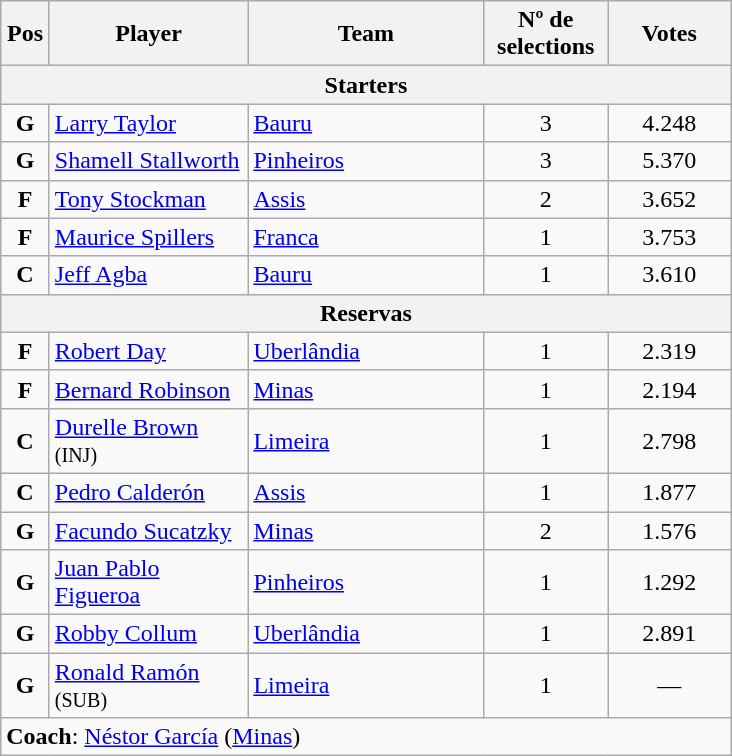<table class="wikitable" style="text-align:center">
<tr>
<th scope="col" width="25px">Pos</th>
<th scope="col" width="125px">Player</th>
<th scope="col" width="150px">Team</th>
<th scope="col" width="75px">Nº de selections</th>
<th scope="col" width="75px">Votes</th>
</tr>
<tr>
<th scope="col" colspan="5">Starters</th>
</tr>
<tr>
<td><strong>G</strong></td>
<td style="text-align:left"><a href='#'>Larry Taylor</a></td>
<td style="text-align:left"><a href='#'>Bauru</a></td>
<td>3</td>
<td>4.248</td>
</tr>
<tr>
<td><strong>G</strong></td>
<td style="text-align:left"><a href='#'>Shamell Stallworth</a></td>
<td style="text-align:left"><a href='#'>Pinheiros</a></td>
<td>3</td>
<td>5.370</td>
</tr>
<tr>
<td><strong>F</strong></td>
<td style="text-align:left"><a href='#'>Tony Stockman</a></td>
<td style="text-align:left"><a href='#'>Assis</a></td>
<td>2</td>
<td>3.652</td>
</tr>
<tr>
<td><strong>F</strong></td>
<td style="text-align:left"><a href='#'>Maurice Spillers</a></td>
<td style="text-align:left"><a href='#'>Franca</a></td>
<td>1</td>
<td>3.753</td>
</tr>
<tr>
<td><strong>C</strong></td>
<td style="text-align:left"><a href='#'>Jeff Agba</a></td>
<td style="text-align:left"><a href='#'>Bauru</a></td>
<td>1</td>
<td>3.610</td>
</tr>
<tr>
<th scope="col" colspan="5">Reservas</th>
</tr>
<tr>
<td><strong>F</strong></td>
<td style="text-align:left"><a href='#'>Robert Day</a></td>
<td style="text-align:left"><a href='#'>Uberlândia</a></td>
<td>1</td>
<td>2.319</td>
</tr>
<tr>
<td><strong>F</strong></td>
<td style="text-align:left"><a href='#'>Bernard Robinson</a></td>
<td style="text-align:left"><a href='#'>Minas</a></td>
<td>1</td>
<td>2.194</td>
</tr>
<tr>
<td><strong>C</strong></td>
<td style="text-align:left"><a href='#'>Durelle Brown</a> <small>(INJ)</small></td>
<td style="text-align:left"><a href='#'>Limeira</a></td>
<td>1</td>
<td>2.798</td>
</tr>
<tr>
<td><strong>C</strong></td>
<td style="text-align:left"><a href='#'>Pedro Calderón</a></td>
<td style="text-align:left"><a href='#'>Assis</a></td>
<td>1</td>
<td>1.877</td>
</tr>
<tr>
<td><strong>G</strong></td>
<td style="text-align:left"><a href='#'>Facundo Sucatzky</a></td>
<td style="text-align:left"><a href='#'>Minas</a></td>
<td>2</td>
<td>1.576</td>
</tr>
<tr>
<td><strong>G</strong></td>
<td style="text-align:left"><a href='#'>Juan Pablo Figueroa</a></td>
<td style="text-align:left"><a href='#'>Pinheiros</a></td>
<td>1</td>
<td>1.292</td>
</tr>
<tr>
<td><strong>G</strong></td>
<td style="text-align:left"><a href='#'>Robby Collum</a></td>
<td style="text-align:left"><a href='#'>Uberlândia</a></td>
<td>1</td>
<td>2.891</td>
</tr>
<tr>
<td><strong>G</strong></td>
<td style="text-align:left"><a href='#'>Ronald Ramón</a> <small>(SUB)</small></td>
<td style="text-align:left"><a href='#'>Limeira</a></td>
<td>1</td>
<td>—</td>
</tr>
<tr>
<td style="text-align:left" colspan="5"><strong>Coach</strong>: <a href='#'>Néstor García</a> (<a href='#'>Minas</a>)</td>
</tr>
</table>
